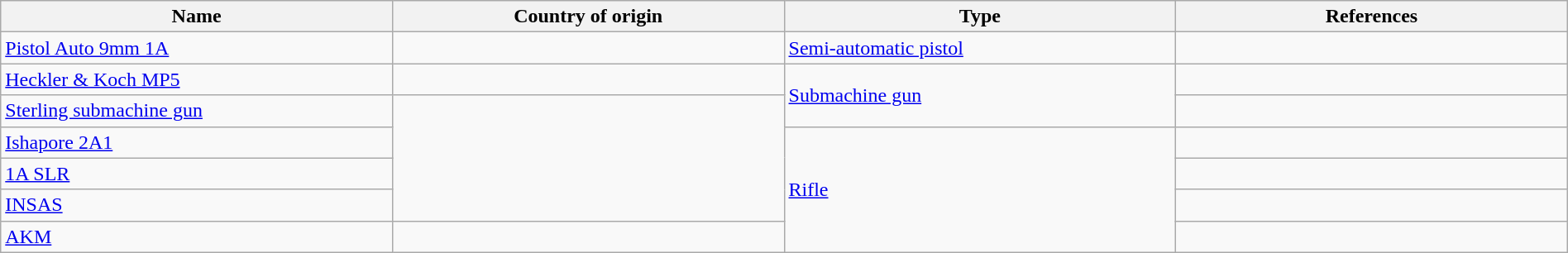<table class="wikitable" width="100%" border="0">
<tr>
<th width="25%">Name</th>
<th width="25%">Country of origin</th>
<th width="25%">Type</th>
<th>References</th>
</tr>
<tr>
<td><a href='#'>Pistol Auto 9mm 1A</a></td>
<td></td>
<td><a href='#'>Semi-automatic pistol</a></td>
<td></td>
</tr>
<tr>
<td><a href='#'>Heckler & Koch MP5</a></td>
<td></td>
<td rowspan="2"><a href='#'>Submachine gun</a></td>
<td></td>
</tr>
<tr>
<td><a href='#'>Sterling submachine gun</a></td>
<td rowspan="4"></td>
<td></td>
</tr>
<tr>
<td><a href='#'>Ishapore 2A1</a></td>
<td rowspan="4"><a href='#'>Rifle</a></td>
<td></td>
</tr>
<tr>
<td><a href='#'>1A SLR</a></td>
<td></td>
</tr>
<tr>
<td><a href='#'>INSAS</a></td>
<td></td>
</tr>
<tr>
<td><a href='#'>AKM</a></td>
<td></td>
<td></td>
</tr>
</table>
